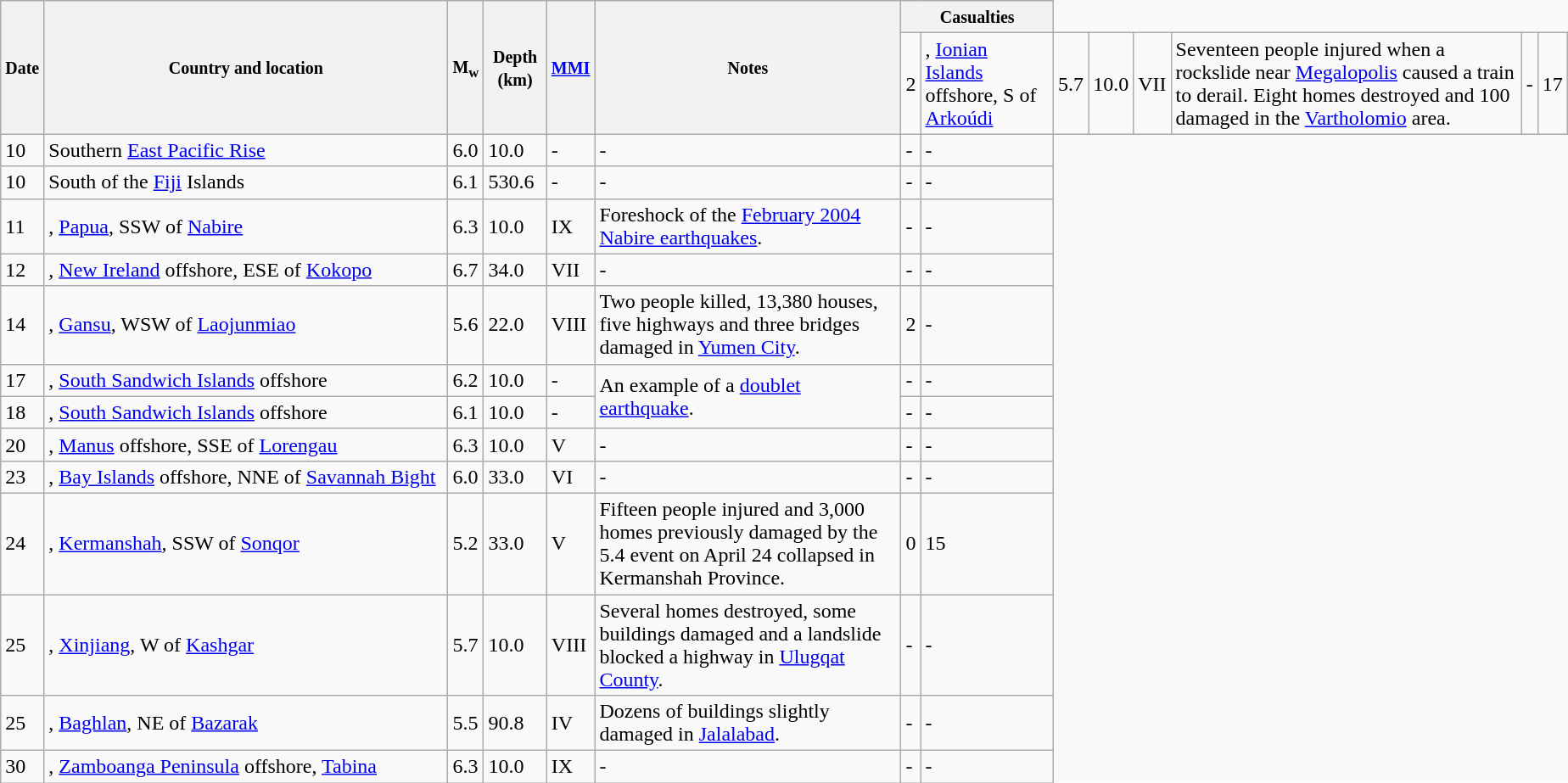<table class="wikitable sortable" style="border:1px black;  margin-left:1em;">
<tr>
<th rowspan="2"><small>Date</small></th>
<th rowspan="2" style="width: 310px"><small>Country and location</small></th>
<th rowspan="2"><small>M<sub>w</sub></small></th>
<th rowspan="2"><small>Depth (km)</small></th>
<th rowspan="2"><small><a href='#'>MMI</a></small></th>
<th rowspan="2" class="unsortable"><small>Notes</small></th>
<th colspan="2"><small>Casualties</small></th>
</tr>
<tr>
<td>2</td>
<td>, <a href='#'>Ionian Islands</a> offshore,  S of <a href='#'>Arkoúdi</a></td>
<td>5.7</td>
<td>10.0</td>
<td>VII</td>
<td>Seventeen people injured when a rockslide near <a href='#'>Megalopolis</a> caused a train to derail. Eight homes destroyed and 100 damaged in the <a href='#'>Vartholomio</a> area.</td>
<td>-</td>
<td>17</td>
</tr>
<tr>
<td>10</td>
<td>Southern <a href='#'>East Pacific Rise</a></td>
<td>6.0</td>
<td>10.0</td>
<td>-</td>
<td>-</td>
<td>-</td>
<td>-</td>
</tr>
<tr>
<td>10</td>
<td> South of the <a href='#'>Fiji</a> Islands</td>
<td>6.1</td>
<td>530.6</td>
<td>-</td>
<td>-</td>
<td>-</td>
<td>-</td>
</tr>
<tr>
<td>11</td>
<td>, <a href='#'>Papua</a>,  SSW of <a href='#'>Nabire</a></td>
<td>6.3</td>
<td>10.0</td>
<td>IX</td>
<td>Foreshock of the <a href='#'>February 2004 Nabire earthquakes</a>.</td>
<td>-</td>
<td>-</td>
</tr>
<tr>
<td>12</td>
<td>, <a href='#'>New Ireland</a> offshore,  ESE of <a href='#'>Kokopo</a></td>
<td>6.7</td>
<td>34.0</td>
<td>VII</td>
<td>-</td>
<td>-</td>
<td>-</td>
</tr>
<tr>
<td>14</td>
<td>, <a href='#'>Gansu</a>,  WSW of <a href='#'>Laojunmiao</a></td>
<td>5.6</td>
<td>22.0</td>
<td>VIII</td>
<td>Two people killed, 13,380 houses, five highways and three bridges damaged in <a href='#'>Yumen City</a>.</td>
<td>2</td>
<td>-</td>
</tr>
<tr>
<td>17</td>
<td>, <a href='#'>South Sandwich Islands</a> offshore</td>
<td>6.2</td>
<td>10.0</td>
<td>-</td>
<td rowspan=2>An example of a <a href='#'>doublet earthquake</a>.</td>
<td>-</td>
<td>-</td>
</tr>
<tr>
<td>18</td>
<td>, <a href='#'>South Sandwich Islands</a> offshore</td>
<td>6.1</td>
<td>10.0</td>
<td>-</td>
<td>-</td>
<td>-</td>
</tr>
<tr>
<td>20</td>
<td>, <a href='#'>Manus</a> offshore,  SSE of <a href='#'>Lorengau</a></td>
<td>6.3</td>
<td>10.0</td>
<td>V</td>
<td>-</td>
<td>-</td>
<td>-</td>
</tr>
<tr>
<td>23</td>
<td>, <a href='#'>Bay Islands</a> offshore,  NNE of <a href='#'>Savannah Bight</a></td>
<td>6.0</td>
<td>33.0</td>
<td>VI</td>
<td>-</td>
<td>-</td>
<td>-</td>
</tr>
<tr>
<td>24</td>
<td>, <a href='#'>Kermanshah</a>,  SSW of <a href='#'>Sonqor</a></td>
<td>5.2</td>
<td>33.0</td>
<td>V</td>
<td>Fifteen people injured and 3,000 homes previously damaged by the 5.4 event on April 24 collapsed in Kermanshah Province.</td>
<td>0</td>
<td>15</td>
</tr>
<tr>
<td>25</td>
<td>, <a href='#'>Xinjiang</a>,  W of <a href='#'>Kashgar</a></td>
<td>5.7</td>
<td>10.0</td>
<td>VIII</td>
<td>Several homes destroyed, some buildings damaged and a landslide blocked a highway in <a href='#'>Ulugqat County</a>.</td>
<td>-</td>
<td>-</td>
</tr>
<tr>
<td>25</td>
<td>, <a href='#'>Baghlan</a>,  NE of <a href='#'>Bazarak</a></td>
<td>5.5</td>
<td>90.8</td>
<td>IV</td>
<td>Dozens of buildings slightly damaged in <a href='#'>Jalalabad</a>.</td>
<td>-</td>
<td>-</td>
</tr>
<tr>
<td>30</td>
<td>, <a href='#'>Zamboanga Peninsula</a> offshore, <a href='#'>Tabina</a></td>
<td>6.3</td>
<td>10.0</td>
<td>IX</td>
<td>-</td>
<td>-</td>
<td>-</td>
</tr>
<tr>
</tr>
</table>
